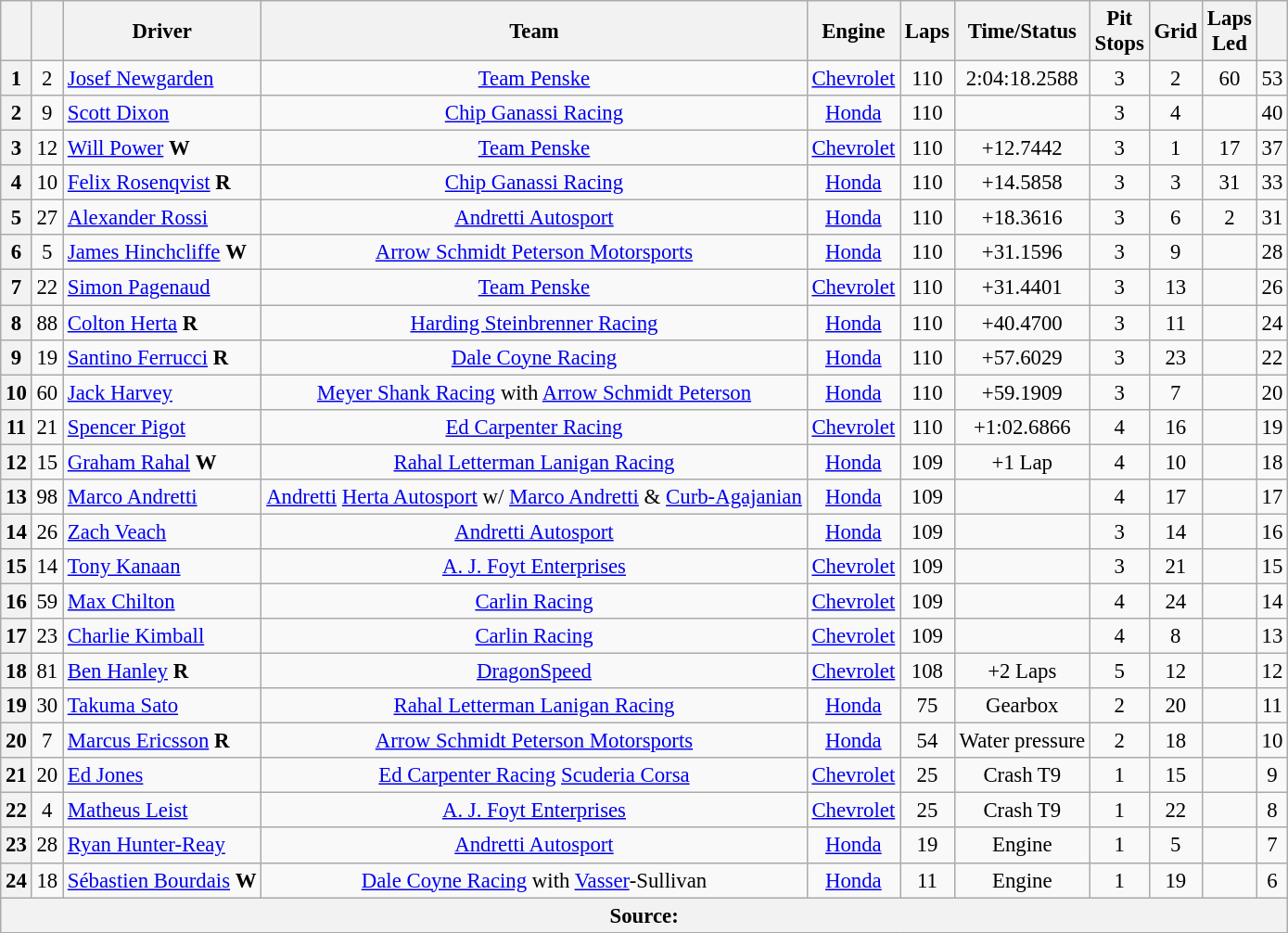<table class="wikitable" style="text-align:center; font-size: 95%;">
<tr>
<th></th>
<th></th>
<th>Driver</th>
<th>Team</th>
<th>Engine</th>
<th>Laps</th>
<th>Time/Status</th>
<th>Pit<br>Stops</th>
<th>Grid</th>
<th>Laps<br>Led</th>
<th></th>
</tr>
<tr>
<th>1</th>
<td>2</td>
<td align="left"> <a href='#'>Josef Newgarden</a></td>
<td><a href='#'>Team Penske</a></td>
<td><a href='#'>Chevrolet</a></td>
<td>110</td>
<td>2:04:18.2588</td>
<td>3</td>
<td>2</td>
<td>60</td>
<td>53</td>
</tr>
<tr>
<th>2</th>
<td>9</td>
<td align="left"> <a href='#'>Scott Dixon</a></td>
<td><a href='#'>Chip Ganassi Racing</a></td>
<td><a href='#'>Honda</a></td>
<td>110</td>
<td></td>
<td>3</td>
<td>4</td>
<td></td>
<td>40</td>
</tr>
<tr>
<th>3</th>
<td>12</td>
<td align="left"> <a href='#'>Will Power</a> <strong><span>W</span></strong></td>
<td><a href='#'>Team Penske</a></td>
<td><a href='#'>Chevrolet</a></td>
<td>110</td>
<td>+12.7442</td>
<td>3</td>
<td>1</td>
<td>17</td>
<td>37</td>
</tr>
<tr>
<th>4</th>
<td>10</td>
<td align="left"> <a href='#'>Felix Rosenqvist</a> <strong><span>R</span></strong></td>
<td><a href='#'>Chip Ganassi Racing</a></td>
<td><a href='#'>Honda</a></td>
<td>110</td>
<td>+14.5858</td>
<td>3</td>
<td>3</td>
<td>31</td>
<td>33</td>
</tr>
<tr>
<th>5</th>
<td>27</td>
<td align="left"> <a href='#'>Alexander Rossi</a></td>
<td><a href='#'>Andretti Autosport</a></td>
<td><a href='#'>Honda</a></td>
<td>110</td>
<td>+18.3616</td>
<td>3</td>
<td>6</td>
<td>2</td>
<td>31</td>
</tr>
<tr>
<th>6</th>
<td>5</td>
<td align="left"> <a href='#'>James Hinchcliffe</a> <strong><span>W</span></strong></td>
<td><a href='#'>Arrow Schmidt Peterson Motorsports</a></td>
<td><a href='#'>Honda</a></td>
<td>110</td>
<td>+31.1596</td>
<td>3</td>
<td>9</td>
<td></td>
<td>28</td>
</tr>
<tr>
<th>7</th>
<td>22</td>
<td align="left"> <a href='#'>Simon Pagenaud</a></td>
<td><a href='#'>Team Penske</a></td>
<td><a href='#'>Chevrolet</a></td>
<td>110</td>
<td>+31.4401</td>
<td>3</td>
<td>13</td>
<td></td>
<td>26</td>
</tr>
<tr>
<th>8</th>
<td>88</td>
<td align="left"> <a href='#'>Colton Herta</a> <strong><span>R</span></strong></td>
<td><a href='#'>Harding Steinbrenner Racing</a></td>
<td><a href='#'>Honda</a></td>
<td>110</td>
<td>+40.4700</td>
<td>3</td>
<td>11</td>
<td></td>
<td>24</td>
</tr>
<tr>
<th>9</th>
<td>19</td>
<td align="left"> <a href='#'>Santino Ferrucci</a> <strong><span>R</span></strong></td>
<td><a href='#'>Dale Coyne Racing</a></td>
<td><a href='#'>Honda</a></td>
<td>110</td>
<td>+57.6029</td>
<td>3</td>
<td>23</td>
<td></td>
<td>22</td>
</tr>
<tr>
<th>10</th>
<td>60</td>
<td align="left"> <a href='#'>Jack Harvey</a></td>
<td><a href='#'>Meyer Shank Racing</a> with <a href='#'>Arrow Schmidt Peterson</a></td>
<td><a href='#'>Honda</a></td>
<td>110</td>
<td>+59.1909</td>
<td>3</td>
<td>7</td>
<td></td>
<td>20</td>
</tr>
<tr>
<th>11</th>
<td>21</td>
<td align="left"> <a href='#'>Spencer Pigot</a></td>
<td><a href='#'>Ed Carpenter Racing</a></td>
<td><a href='#'>Chevrolet</a></td>
<td>110</td>
<td>+1:02.6866</td>
<td>4</td>
<td>16</td>
<td></td>
<td>19</td>
</tr>
<tr>
<th>12</th>
<td>15</td>
<td align="left"> <a href='#'>Graham Rahal</a> <strong><span>W</span></strong></td>
<td><a href='#'>Rahal Letterman Lanigan Racing</a></td>
<td><a href='#'>Honda</a></td>
<td>109</td>
<td>+1 Lap</td>
<td>4</td>
<td>10</td>
<td></td>
<td>18</td>
</tr>
<tr>
<th>13</th>
<td>98</td>
<td align="left"> <a href='#'>Marco Andretti</a></td>
<td><a href='#'>Andretti</a> <a href='#'>Herta Autosport</a> w/ <a href='#'>Marco Andretti</a> & <a href='#'>Curb-Agajanian</a></td>
<td><a href='#'>Honda</a></td>
<td>109</td>
<td></td>
<td>4</td>
<td>17</td>
<td></td>
<td>17</td>
</tr>
<tr>
<th>14</th>
<td>26</td>
<td align="left"> <a href='#'>Zach Veach</a></td>
<td><a href='#'>Andretti Autosport</a></td>
<td><a href='#'>Honda</a></td>
<td>109</td>
<td></td>
<td>3</td>
<td>14</td>
<td></td>
<td>16</td>
</tr>
<tr>
<th>15</th>
<td>14</td>
<td align="left"> <a href='#'>Tony Kanaan</a></td>
<td><a href='#'>A. J. Foyt Enterprises</a></td>
<td><a href='#'>Chevrolet</a></td>
<td>109</td>
<td></td>
<td>3</td>
<td>21</td>
<td></td>
<td>15</td>
</tr>
<tr>
<th>16</th>
<td>59</td>
<td align="left"> <a href='#'>Max Chilton</a></td>
<td><a href='#'>Carlin Racing</a></td>
<td><a href='#'>Chevrolet</a></td>
<td>109</td>
<td></td>
<td>4</td>
<td>24</td>
<td></td>
<td>14</td>
</tr>
<tr>
<th>17</th>
<td>23</td>
<td align="left"> <a href='#'>Charlie Kimball</a></td>
<td><a href='#'>Carlin Racing</a></td>
<td><a href='#'>Chevrolet</a></td>
<td>109</td>
<td></td>
<td>4</td>
<td>8</td>
<td></td>
<td>13</td>
</tr>
<tr>
<th>18</th>
<td>81</td>
<td align="left"> <a href='#'>Ben Hanley</a> <strong><span>R</span></strong></td>
<td><a href='#'>DragonSpeed</a></td>
<td><a href='#'>Chevrolet</a></td>
<td>108</td>
<td>+2 Laps</td>
<td>5</td>
<td>12</td>
<td></td>
<td>12</td>
</tr>
<tr>
<th>19</th>
<td>30</td>
<td align="left"> <a href='#'>Takuma Sato</a></td>
<td><a href='#'>Rahal Letterman Lanigan Racing</a></td>
<td><a href='#'>Honda</a></td>
<td>75</td>
<td>Gearbox</td>
<td>2</td>
<td>20</td>
<td></td>
<td>11</td>
</tr>
<tr>
<th>20</th>
<td>7</td>
<td align="left"> <a href='#'>Marcus Ericsson</a> <strong><span>R</span></strong></td>
<td><a href='#'>Arrow Schmidt Peterson Motorsports</a></td>
<td><a href='#'>Honda</a></td>
<td>54</td>
<td>Water pressure</td>
<td>2</td>
<td>18</td>
<td></td>
<td>10</td>
</tr>
<tr>
<th>21</th>
<td>20</td>
<td align="left"> <a href='#'>Ed Jones</a></td>
<td><a href='#'>Ed Carpenter Racing</a> <a href='#'>Scuderia Corsa</a></td>
<td><a href='#'>Chevrolet</a></td>
<td>25</td>
<td>Crash T9</td>
<td>1</td>
<td>15</td>
<td></td>
<td>9</td>
</tr>
<tr>
<th>22</th>
<td>4</td>
<td align="left"> <a href='#'>Matheus Leist</a></td>
<td><a href='#'>A. J. Foyt Enterprises</a></td>
<td><a href='#'>Chevrolet</a></td>
<td>25</td>
<td>Crash T9</td>
<td>1</td>
<td>22</td>
<td></td>
<td>8</td>
</tr>
<tr>
<th>23</th>
<td>28</td>
<td align="left"> <a href='#'>Ryan Hunter-Reay</a></td>
<td><a href='#'>Andretti Autosport</a></td>
<td><a href='#'>Honda</a></td>
<td>19</td>
<td>Engine</td>
<td>1</td>
<td>5</td>
<td></td>
<td>7</td>
</tr>
<tr>
<th>24</th>
<td>18</td>
<td align="left"> <a href='#'>Sébastien Bourdais</a> <strong><span>W</span></strong></td>
<td><a href='#'>Dale Coyne Racing</a> with <a href='#'>Vasser</a>-Sullivan</td>
<td><a href='#'>Honda</a></td>
<td>11</td>
<td>Engine</td>
<td>1</td>
<td>19</td>
<td></td>
<td>6</td>
</tr>
<tr>
<th colspan="11">Source:</th>
</tr>
</table>
